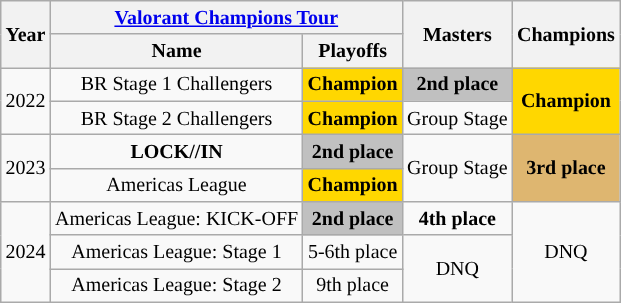<table class="wikitable" style="text-align:center; font-size:smaller">
<tr>
<th rowspan="2">Year</th>
<th colspan="2"><a href='#'>Valorant Champions Tour</a></th>
<th rowspan="2">Masters</th>
<th rowspan="2">Champions</th>
</tr>
<tr>
<th>Name</th>
<th>Playoffs</th>
</tr>
<tr>
<td rowspan="2">2022</td>
<td>BR Stage 1 Challengers</td>
<td bgcolor=gold><strong>Champion</strong></td>
<td bgcolor="silver"><strong>2nd place</strong></td>
<td rowspan="2" bgcolor=gold><strong>Champion</strong></td>
</tr>
<tr>
<td>BR Stage 2 Challengers</td>
<td bgcolor=gold><strong>Champion</strong></td>
<td>Group Stage</td>
</tr>
<tr>
<td rowspan="2">2023</td>
<td><strong>LOCK//IN</strong></td>
<td bgcolor="silver"><strong>2nd place</strong></td>
<td rowspan="2">Group Stage</td>
<td rowspan="2" bgcolor="#deb67"><strong>3rd place</strong></td>
</tr>
<tr>
<td>Americas League</td>
<td bgcolor=gold><strong>Champion</strong></td>
</tr>
<tr>
<td rowspan="3">2024</td>
<td>Americas League: KICK-OFF</td>
<td bgcolor="silver"><strong>2nd place</strong></td>
<td><strong>4th place</strong></td>
<td rowspan="3">DNQ</td>
</tr>
<tr>
<td>Americas League: Stage 1</td>
<td>5-6th place</td>
<td rowspan="2">DNQ</td>
</tr>
<tr>
<td>Americas League: Stage 2</td>
<td>9th place</td>
</tr>
</table>
